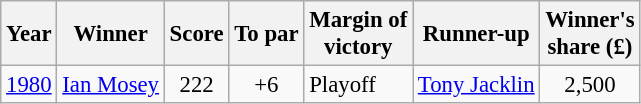<table class=wikitable style="font-size:95%">
<tr>
<th>Year</th>
<th>Winner</th>
<th>Score</th>
<th>To par</th>
<th>Margin of<br>victory</th>
<th>Runner-up</th>
<th>Winner's<br>share (£)</th>
</tr>
<tr>
<td><a href='#'>1980</a></td>
<td> <a href='#'>Ian Mosey</a></td>
<td align=center>222</td>
<td align=center>+6</td>
<td>Playoff</td>
<td> <a href='#'>Tony Jacklin</a></td>
<td align=center>2,500</td>
</tr>
</table>
